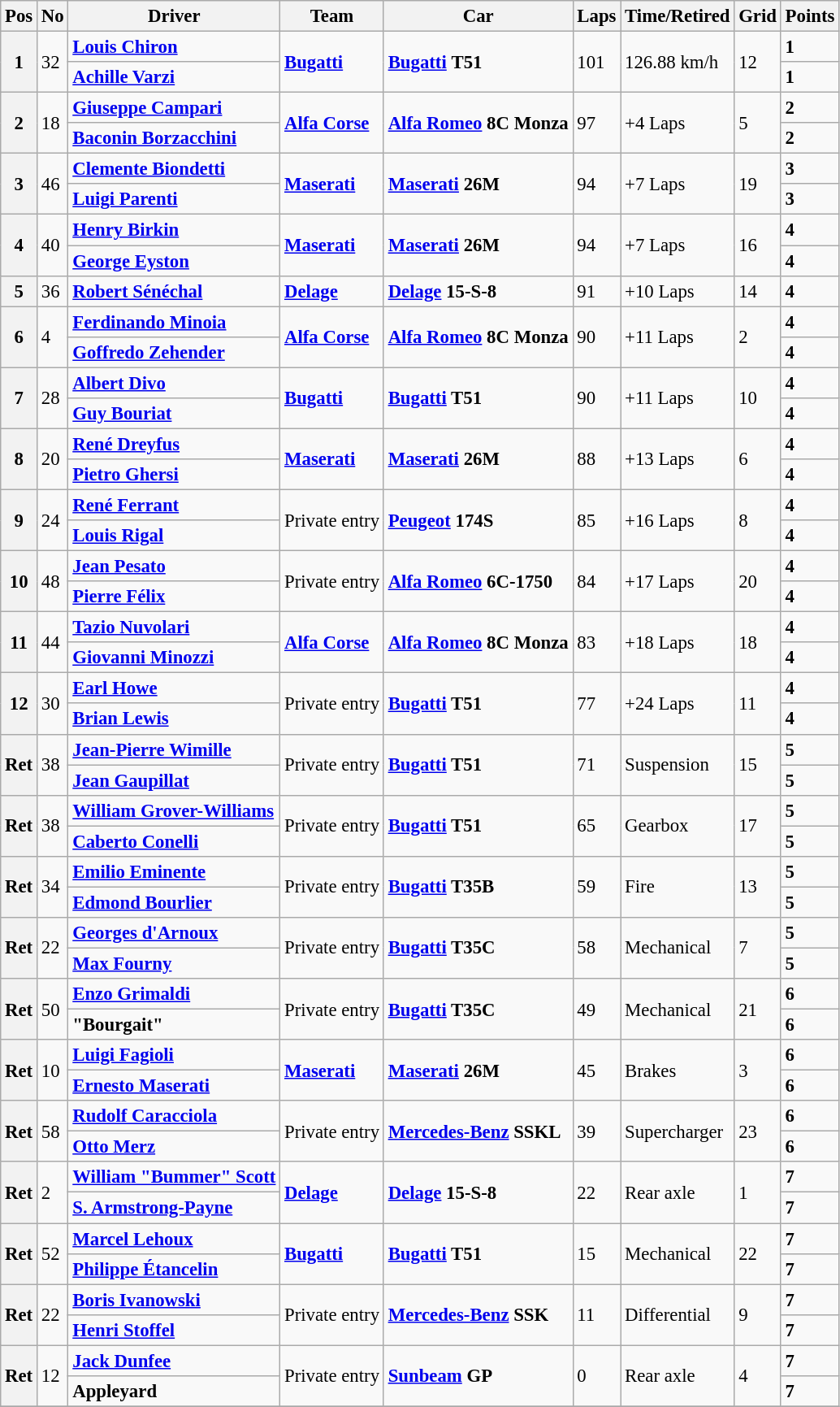<table class="wikitable" style="font-size: 95%;">
<tr>
<th>Pos</th>
<th>No</th>
<th>Driver</th>
<th>Team</th>
<th>Car</th>
<th>Laps</th>
<th>Time/Retired</th>
<th>Grid</th>
<th>Points</th>
</tr>
<tr>
<th rowspan=2>1</th>
<td rowspan=2>32</td>
<td> <strong><a href='#'>Louis Chiron</a></strong></td>
<td rowspan=2><strong><a href='#'>Bugatti</a></strong></td>
<td rowspan=2><a href='#'><strong>Bugatti</strong></a> <strong>T51</strong></td>
<td rowspan=2>101</td>
<td rowspan=2>126.88 km/h</td>
<td rowspan=2>12</td>
<td><strong>1</strong></td>
</tr>
<tr>
<td> <strong><a href='#'>Achille Varzi</a></strong></td>
<td><strong>1</strong></td>
</tr>
<tr>
<th rowspan=2>2</th>
<td rowspan=2>18</td>
<td> <strong><a href='#'>Giuseppe Campari</a></strong></td>
<td rowspan=2><strong><a href='#'>Alfa Corse</a></strong></td>
<td rowspan=2><strong><a href='#'>Alfa Romeo</a> 8C Monza</strong></td>
<td rowspan=2>97</td>
<td rowspan=2>+4 Laps</td>
<td rowspan=2>5</td>
<td><strong>2</strong></td>
</tr>
<tr>
<td> <strong><a href='#'>Baconin Borzacchini</a></strong></td>
<td><strong>2</strong></td>
</tr>
<tr>
<th rowspan=2>3</th>
<td rowspan=2>46</td>
<td> <strong><a href='#'>Clemente Biondetti</a></strong></td>
<td rowspan=2><strong><a href='#'>Maserati</a></strong></td>
<td rowspan=2><strong><a href='#'>Maserati</a> 26M</strong></td>
<td rowspan=2>94</td>
<td rowspan=2>+7 Laps</td>
<td rowspan=2>19</td>
<td><strong>3</strong></td>
</tr>
<tr>
<td> <strong><a href='#'>Luigi Parenti</a></strong></td>
<td><strong>3</strong></td>
</tr>
<tr>
<th rowspan=2>4</th>
<td rowspan=2>40</td>
<td> <strong><a href='#'>Henry Birkin</a></strong></td>
<td rowspan=2><strong><a href='#'>Maserati</a></strong></td>
<td rowspan=2><strong><a href='#'>Maserati</a> 26M</strong></td>
<td rowspan=2>94</td>
<td rowspan=2>+7 Laps</td>
<td rowspan=2>16</td>
<td><strong>4</strong></td>
</tr>
<tr>
<td> <strong><a href='#'>George Eyston</a></strong></td>
<td><strong>4</strong></td>
</tr>
<tr>
<th>5</th>
<td>36</td>
<td> <strong><a href='#'>Robert Sénéchal</a></strong></td>
<td><strong><a href='#'>Delage</a></strong></td>
<td><strong><a href='#'>Delage</a> 15-S-8</strong></td>
<td>91</td>
<td>+10 Laps</td>
<td>14</td>
<td><strong>4</strong></td>
</tr>
<tr>
<th rowspan=2>6</th>
<td rowspan=2>4</td>
<td> <strong><a href='#'>Ferdinando Minoia</a></strong></td>
<td rowspan=2><strong><a href='#'>Alfa Corse</a></strong></td>
<td rowspan=2><strong><a href='#'>Alfa Romeo</a> 8C Monza</strong></td>
<td rowspan=2>90</td>
<td rowspan=2>+11 Laps</td>
<td rowspan=2>2</td>
<td><strong>4</strong></td>
</tr>
<tr>
<td> <strong><a href='#'>Goffredo Zehender</a></strong></td>
<td><strong>4</strong></td>
</tr>
<tr>
<th rowspan=2>7</th>
<td rowspan=2>28</td>
<td> <strong><a href='#'>Albert Divo</a></strong></td>
<td rowspan=2><strong><a href='#'>Bugatti</a></strong></td>
<td rowspan=2><strong><a href='#'>Bugatti</a> T51</strong></td>
<td rowspan=2>90</td>
<td rowspan=2>+11 Laps</td>
<td rowspan=2>10</td>
<td><strong>4</strong></td>
</tr>
<tr>
<td> <strong><a href='#'>Guy Bouriat</a></strong></td>
<td><strong>4</strong></td>
</tr>
<tr>
<th rowspan=2>8</th>
<td rowspan=2>20</td>
<td> <strong><a href='#'>René Dreyfus</a></strong></td>
<td rowspan=2><strong><a href='#'>Maserati</a></strong></td>
<td rowspan=2><strong><a href='#'>Maserati</a> 26M</strong></td>
<td rowspan=2>88</td>
<td rowspan=2>+13 Laps</td>
<td rowspan=2>6</td>
<td><strong>4</strong></td>
</tr>
<tr>
<td> <strong><a href='#'>Pietro Ghersi</a></strong></td>
<td><strong>4</strong></td>
</tr>
<tr>
<th rowspan=2>9</th>
<td rowspan=2>24</td>
<td> <strong><a href='#'>René Ferrant</a></strong></td>
<td rowspan=2>Private entry</td>
<td rowspan=2><strong><a href='#'>Peugeot</a> 174S</strong></td>
<td rowspan=2>85</td>
<td rowspan=2>+16 Laps</td>
<td rowspan=2>8</td>
<td><strong>4</strong></td>
</tr>
<tr>
<td> <strong><a href='#'>Louis Rigal</a></strong></td>
<td><strong>4</strong></td>
</tr>
<tr>
<th rowspan=2>10</th>
<td rowspan=2>48</td>
<td> <strong><a href='#'>Jean Pesato</a></strong></td>
<td rowspan=2>Private entry</td>
<td rowspan=2><strong><a href='#'>Alfa Romeo</a> 6C-1750</strong></td>
<td rowspan=2>84</td>
<td rowspan=2>+17 Laps</td>
<td rowspan=2>20</td>
<td><strong>4</strong></td>
</tr>
<tr>
<td> <strong><a href='#'>Pierre Félix</a></strong></td>
<td><strong>4</strong></td>
</tr>
<tr>
<th rowspan=2>11</th>
<td rowspan=2>44</td>
<td> <strong><a href='#'>Tazio Nuvolari</a></strong></td>
<td rowspan=2><strong><a href='#'>Alfa Corse</a></strong></td>
<td rowspan=2><strong><a href='#'>Alfa Romeo</a> 8C Monza</strong></td>
<td rowspan=2>83</td>
<td rowspan=2>+18 Laps</td>
<td rowspan=2>18</td>
<td><strong>4</strong></td>
</tr>
<tr>
<td> <strong><a href='#'>Giovanni Minozzi</a></strong></td>
<td><strong>4</strong></td>
</tr>
<tr>
<th rowspan=2>12</th>
<td rowspan=2>30</td>
<td> <strong><a href='#'>Earl Howe</a></strong></td>
<td rowspan=2>Private entry</td>
<td rowspan=2><strong><a href='#'>Bugatti</a> T51</strong></td>
<td rowspan=2>77</td>
<td rowspan=2>+24 Laps</td>
<td rowspan=2>11</td>
<td><strong>4</strong></td>
</tr>
<tr>
<td> <strong><a href='#'>Brian Lewis</a></strong></td>
<td><strong>4</strong></td>
</tr>
<tr>
<th rowspan=2>Ret</th>
<td rowspan=2>38</td>
<td> <strong><a href='#'>Jean-Pierre Wimille</a></strong></td>
<td rowspan=2>Private entry</td>
<td rowspan=2><strong><a href='#'>Bugatti</a> T51</strong></td>
<td rowspan=2>71</td>
<td rowspan=2>Suspension</td>
<td rowspan=2>15</td>
<td><strong>5</strong></td>
</tr>
<tr>
<td> <strong><a href='#'>Jean Gaupillat</a></strong></td>
<td><strong>5</strong></td>
</tr>
<tr>
<th rowspan=2>Ret</th>
<td rowspan=2>38</td>
<td> <strong><a href='#'>William Grover-Williams</a></strong></td>
<td rowspan=2>Private entry</td>
<td rowspan=2><strong><a href='#'>Bugatti</a> T51</strong></td>
<td rowspan=2>65</td>
<td rowspan=2>Gearbox</td>
<td rowspan=2>17</td>
<td><strong>5</strong></td>
</tr>
<tr>
<td> <strong><a href='#'>Caberto Conelli</a></strong></td>
<td><strong>5</strong></td>
</tr>
<tr>
<th rowspan=2>Ret</th>
<td rowspan=2>34</td>
<td> <strong><a href='#'>Emilio Eminente</a></strong></td>
<td rowspan=2>Private entry</td>
<td rowspan=2><strong><a href='#'>Bugatti</a> T35B</strong></td>
<td rowspan=2>59</td>
<td rowspan=2>Fire</td>
<td rowspan=2>13</td>
<td><strong>5</strong></td>
</tr>
<tr>
<td> <strong><a href='#'>Edmond Bourlier</a></strong></td>
<td><strong>5</strong></td>
</tr>
<tr>
<th rowspan=2>Ret</th>
<td rowspan=2>22</td>
<td> <strong><a href='#'>Georges d'Arnoux</a></strong></td>
<td rowspan=2>Private entry</td>
<td rowspan=2><strong><a href='#'>Bugatti</a> T35C</strong></td>
<td rowspan=2>58</td>
<td rowspan=2>Mechanical</td>
<td rowspan=2>7</td>
<td><strong>5</strong></td>
</tr>
<tr>
<td> <strong><a href='#'>Max Fourny</a></strong></td>
<td><strong>5</strong></td>
</tr>
<tr>
<th rowspan=2>Ret</th>
<td rowspan=2>50</td>
<td> <strong><a href='#'>Enzo Grimaldi</a></strong></td>
<td rowspan=2>Private entry</td>
<td rowspan=2><strong><a href='#'>Bugatti</a> T35C</strong></td>
<td rowspan=2>49</td>
<td rowspan=2>Mechanical</td>
<td rowspan=2>21</td>
<td><strong>6</strong></td>
</tr>
<tr>
<td> <strong>"Bourgait"</strong></td>
<td><strong>6</strong></td>
</tr>
<tr>
<th rowspan=2>Ret</th>
<td rowspan=2>10</td>
<td> <strong><a href='#'>Luigi Fagioli</a></strong></td>
<td rowspan=2><strong><a href='#'>Maserati</a></strong></td>
<td rowspan=2><strong><a href='#'>Maserati</a> 26M</strong></td>
<td rowspan=2>45</td>
<td rowspan=2>Brakes</td>
<td rowspan=2>3</td>
<td><strong>6</strong></td>
</tr>
<tr>
<td> <strong><a href='#'>Ernesto Maserati</a></strong></td>
<td><strong>6</strong></td>
</tr>
<tr>
<th rowspan=2>Ret</th>
<td rowspan=2>58</td>
<td> <strong><a href='#'>Rudolf Caracciola</a></strong></td>
<td rowspan=2>Private entry</td>
<td rowspan=2><strong><a href='#'>Mercedes-Benz</a> SSKL</strong></td>
<td rowspan=2>39</td>
<td rowspan=2>Supercharger</td>
<td rowspan=2>23</td>
<td><strong>6</strong></td>
</tr>
<tr>
<td> <strong><a href='#'>Otto Merz</a></strong></td>
<td><strong>6</strong></td>
</tr>
<tr>
<th rowspan=2>Ret</th>
<td rowspan=2>2</td>
<td> <strong><a href='#'>William "Bummer" Scott</a></strong></td>
<td rowspan=2><strong><a href='#'>Delage</a></strong></td>
<td rowspan=2><strong><a href='#'>Delage</a> 15-S-8</strong></td>
<td rowspan=2>22</td>
<td rowspan=2>Rear axle</td>
<td rowspan=2>1</td>
<td><strong>7</strong></td>
</tr>
<tr>
<td> <strong><a href='#'>S. Armstrong-Payne</a></strong></td>
<td><strong>7</strong></td>
</tr>
<tr>
<th rowspan=2>Ret</th>
<td rowspan=2>52</td>
<td> <strong><a href='#'>Marcel Lehoux</a></strong></td>
<td rowspan=2><strong><a href='#'>Bugatti</a></strong></td>
<td rowspan=2><strong><a href='#'>Bugatti</a> T51</strong></td>
<td rowspan=2>15</td>
<td rowspan=2>Mechanical</td>
<td rowspan=2>22</td>
<td><strong>7</strong></td>
</tr>
<tr>
<td> <strong><a href='#'>Philippe Étancelin</a></strong></td>
<td><strong>7</strong></td>
</tr>
<tr>
<th rowspan=2>Ret</th>
<td rowspan=2>22</td>
<td><strong><a href='#'>Boris Ivanowski</a></strong></td>
<td rowspan=2>Private entry</td>
<td rowspan=2><strong><a href='#'>Mercedes-Benz</a> SSK</strong></td>
<td rowspan=2>11</td>
<td rowspan=2>Differential</td>
<td rowspan=2>9</td>
<td><strong>7</strong></td>
</tr>
<tr>
<td> <strong><a href='#'>Henri Stoffel</a></strong></td>
<td><strong>7</strong></td>
</tr>
<tr>
<th rowspan=2>Ret</th>
<td rowspan=2>12</td>
<td> <strong><a href='#'>Jack Dunfee</a></strong></td>
<td rowspan=2>Private entry</td>
<td rowspan=2><strong><a href='#'>Sunbeam</a> GP</strong></td>
<td rowspan=2>0</td>
<td rowspan=2>Rear axle</td>
<td rowspan=2>4</td>
<td><strong>7</strong></td>
</tr>
<tr>
<td> <strong>Appleyard</strong></td>
<td><strong>7</strong></td>
</tr>
<tr>
</tr>
</table>
